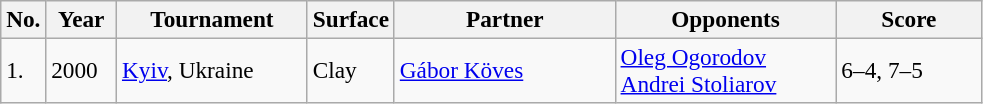<table class="sortable wikitable" style=font-size:97%>
<tr>
<th style="width:20px" class="unsortable">No.</th>
<th style="width:40px">Year</th>
<th style="width:120px">Tournament</th>
<th style="width:50px">Surface</th>
<th style="width:140px">Partner</th>
<th style="width:140px">Opponents</th>
<th style="width:90px" class="unsortable">Score</th>
</tr>
<tr>
<td>1.</td>
<td>2000</td>
<td><a href='#'>Kyiv</a>, Ukraine</td>
<td>Clay</td>
<td> <a href='#'>Gábor Köves</a></td>
<td> <a href='#'>Oleg Ogorodov</a><br> <a href='#'>Andrei Stoliarov</a></td>
<td>6–4, 7–5</td>
</tr>
</table>
